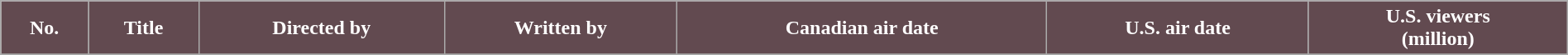<table class="wikitable plainrowheaders" style="width: 100%; margin-right: 0; background: #fff;">
<tr>
<th style="background:#624a50; color:#fff;">No.</th>
<th style="background:#624a50; color:#fff;">Title</th>
<th style="background:#624a50; color:#fff;">Directed by</th>
<th style="background:#624a50; color:#fff;">Written by</th>
<th style="background:#624a50; color:#fff;">Canadian air date</th>
<th style="background:#624a50; color:#fff;">U.S. air date</th>
<th style="background:#624a50; color:#fff;">U.S. viewers<br>(million)</th>
</tr>
<tr>
</tr>
</table>
